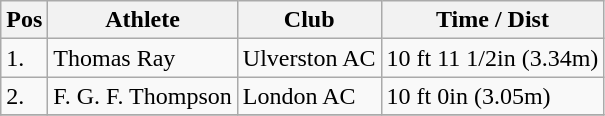<table class="wikitable">
<tr>
<th>Pos</th>
<th>Athlete</th>
<th>Club</th>
<th>Time / Dist</th>
</tr>
<tr>
<td>1.</td>
<td>Thomas Ray</td>
<td>Ulverston AC</td>
<td>10 ft 11 1/2in (3.34m)</td>
</tr>
<tr>
<td>2.</td>
<td>F. G. F. Thompson</td>
<td>London AC</td>
<td>10 ft 0in (3.05m)</td>
</tr>
<tr>
</tr>
</table>
